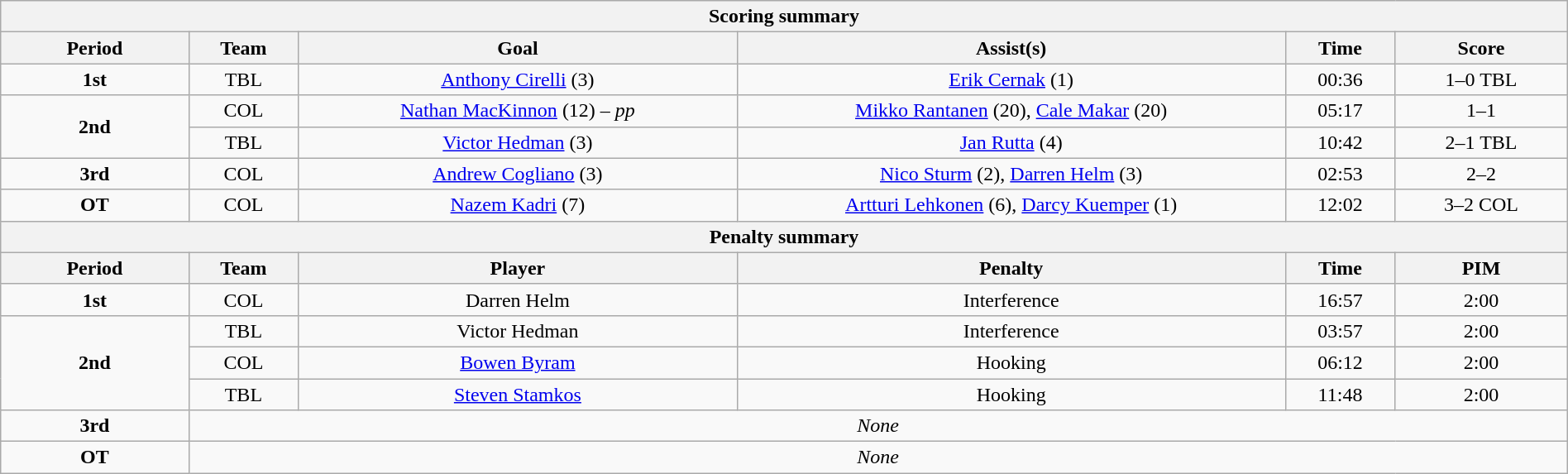<table style="width:100%;" class="wikitable">
<tr>
<th colspan="6">Scoring summary</th>
</tr>
<tr>
<th style="width:12%;">Period</th>
<th style="width:7%;">Team</th>
<th style="width:28%;">Goal</th>
<th style="width:35%;">Assist(s)</th>
<th style="width:7%;">Time</th>
<th style="width:11%;">Score</th>
</tr>
<tr style="text-align:center;">
<td rowspan ="1"><strong>1st</strong></td>
<td>TBL</td>
<td><a href='#'>Anthony Cirelli</a> (3)</td>
<td><a href='#'>Erik Cernak</a> (1)</td>
<td>00:36</td>
<td>1–0 TBL</td>
</tr>
<tr style="text-align:center;">
<td rowspan="2"><strong>2nd</strong></td>
<td>COL</td>
<td><a href='#'>Nathan MacKinnon</a> (12) – <em>pp</em></td>
<td><a href='#'>Mikko Rantanen</a> (20), <a href='#'>Cale Makar</a> (20)</td>
<td>05:17</td>
<td>1–1</td>
</tr>
<tr style="text-align:center;">
<td>TBL</td>
<td><a href='#'>Victor Hedman</a> (3)</td>
<td><a href='#'>Jan Rutta</a> (4)</td>
<td>10:42</td>
<td>2–1 TBL</td>
</tr>
<tr style="text-align:center;">
<td rowspan="1"><strong>3rd</strong></td>
<td>COL</td>
<td><a href='#'>Andrew Cogliano</a> (3)</td>
<td><a href='#'>Nico Sturm</a> (2), <a href='#'>Darren Helm</a> (3)</td>
<td>02:53</td>
<td>2–2</td>
</tr>
<tr style="text-align:center;">
<td rowspan="1"><strong>OT</strong></td>
<td>COL</td>
<td><a href='#'>Nazem Kadri</a> (7)</td>
<td><a href='#'>Artturi Lehkonen</a> (6), <a href='#'>Darcy Kuemper</a> (1)</td>
<td>12:02</td>
<td>3–2 COL</td>
</tr>
<tr>
<th colspan="6">Penalty summary</th>
</tr>
<tr>
<th style="width:12%;">Period</th>
<th style="width:7%;">Team</th>
<th style="width:28%;">Player</th>
<th style="width:35%;">Penalty</th>
<th style="width:7%;">Time</th>
<th style="width:11%;">PIM</th>
</tr>
<tr style="text-align:center;">
<td rowspan="1"><strong>1st</strong></td>
<td>COL</td>
<td>Darren Helm</td>
<td>Interference</td>
<td>16:57</td>
<td>2:00</td>
</tr>
<tr style="text-align:center;">
<td rowspan="3"><strong>2nd</strong></td>
<td>TBL</td>
<td>Victor Hedman</td>
<td>Interference</td>
<td>03:57</td>
<td>2:00</td>
</tr>
<tr style="text-align:center;">
<td>COL</td>
<td><a href='#'>Bowen Byram</a></td>
<td>Hooking</td>
<td>06:12</td>
<td>2:00</td>
</tr>
<tr style="text-align:center;">
<td>TBL</td>
<td><a href='#'>Steven Stamkos</a></td>
<td>Hooking</td>
<td>11:48</td>
<td>2:00</td>
</tr>
<tr style="text-align:center;">
<td rowspan="1"><strong>3rd</strong></td>
<td colspan="5"><em>None</em></td>
</tr>
<tr style="text-align:center;">
<td rowspan="1"><strong>OT</strong></td>
<td colspan="5"><em>None</em></td>
</tr>
</table>
